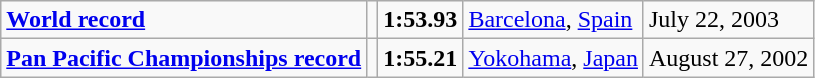<table class="wikitable">
<tr>
<td><strong><a href='#'>World record</a></strong></td>
<td></td>
<td><strong>1:53.93</strong></td>
<td><a href='#'>Barcelona</a>, <a href='#'>Spain</a></td>
<td>July 22, 2003</td>
</tr>
<tr>
<td><strong><a href='#'>Pan Pacific Championships record</a></strong></td>
<td></td>
<td><strong>1:55.21</strong></td>
<td><a href='#'>Yokohama</a>, <a href='#'>Japan</a></td>
<td>August 27, 2002</td>
</tr>
</table>
